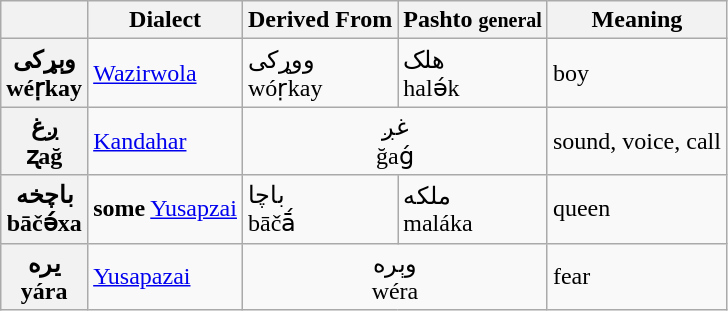<table class="wikitable">
<tr>
<th></th>
<th>Dialect</th>
<th>Derived From</th>
<th>Pashto <small>general</small></th>
<th>Meaning</th>
</tr>
<tr>
<th><strong>وېړکی</strong><br><strong>wéṛkay</strong></th>
<td><a href='#'>Wazirwola</a></td>
<td>ووړکی<br>wóṛkay</td>
<td>هلک<br>halə́k</td>
<td>boy</td>
</tr>
<tr>
<th>ږغ<br>ʐağ</th>
<td><a href='#'>Kandahar</a></td>
<td align=center colspan="2">غږ<br>ğaǵ</td>
<td>sound, voice, call</td>
</tr>
<tr>
<th><strong>باچخه</strong><br>bāčə́xa</th>
<td><strong>some</strong> <a href='#'>Yusapzai</a></td>
<td>باچا<br>bāčā́</td>
<td>ملکه<br>maláka</td>
<td>queen</td>
</tr>
<tr>
<th>يره<br>yára</th>
<td><a href='#'>Yusapazai</a></td>
<td align=center colspan="2">وېره<br>wéra</td>
<td>fear</td>
</tr>
</table>
